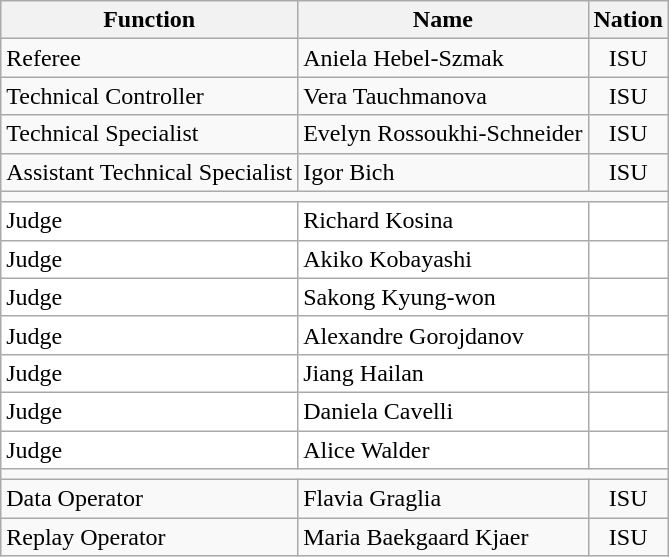<table class="wikitable">
<tr>
<th>Function</th>
<th>Name</th>
<th>Nation</th>
</tr>
<tr>
<td>Referee</td>
<td>Aniela Hebel-Szmak</td>
<td style="text-align: center">ISU</td>
</tr>
<tr>
<td>Technical Controller</td>
<td>Vera Tauchmanova</td>
<td style="text-align: center">ISU</td>
</tr>
<tr>
<td>Technical Specialist</td>
<td>Evelyn Rossoukhi-Schneider</td>
<td style="text-align: center">ISU</td>
</tr>
<tr>
<td>Assistant Technical Specialist</td>
<td>Igor Bich</td>
<td style="text-align: center">ISU</td>
</tr>
<tr>
<td colspan=3></td>
</tr>
<tr style="background-color: white">
<td>Judge</td>
<td>Richard Kosina</td>
<td></td>
</tr>
<tr style="background-color: white">
<td>Judge</td>
<td>Akiko Kobayashi</td>
<td></td>
</tr>
<tr style="background-color: white">
<td>Judge</td>
<td>Sakong Kyung-won</td>
<td></td>
</tr>
<tr style="background-color: white">
<td>Judge</td>
<td>Alexandre Gorojdanov</td>
<td></td>
</tr>
<tr style="background-color: white">
<td>Judge</td>
<td>Jiang Hailan</td>
<td></td>
</tr>
<tr style="background-color: white">
<td>Judge</td>
<td>Daniela Cavelli</td>
<td></td>
</tr>
<tr style="background-color: white">
<td>Judge</td>
<td>Alice Walder</td>
<td></td>
</tr>
<tr>
<td colspan=3></td>
</tr>
<tr>
<td>Data Operator</td>
<td>Flavia Graglia</td>
<td style="text-align: center">ISU</td>
</tr>
<tr>
<td>Replay Operator</td>
<td>Maria Baekgaard Kjaer</td>
<td style="text-align: center">ISU</td>
</tr>
</table>
